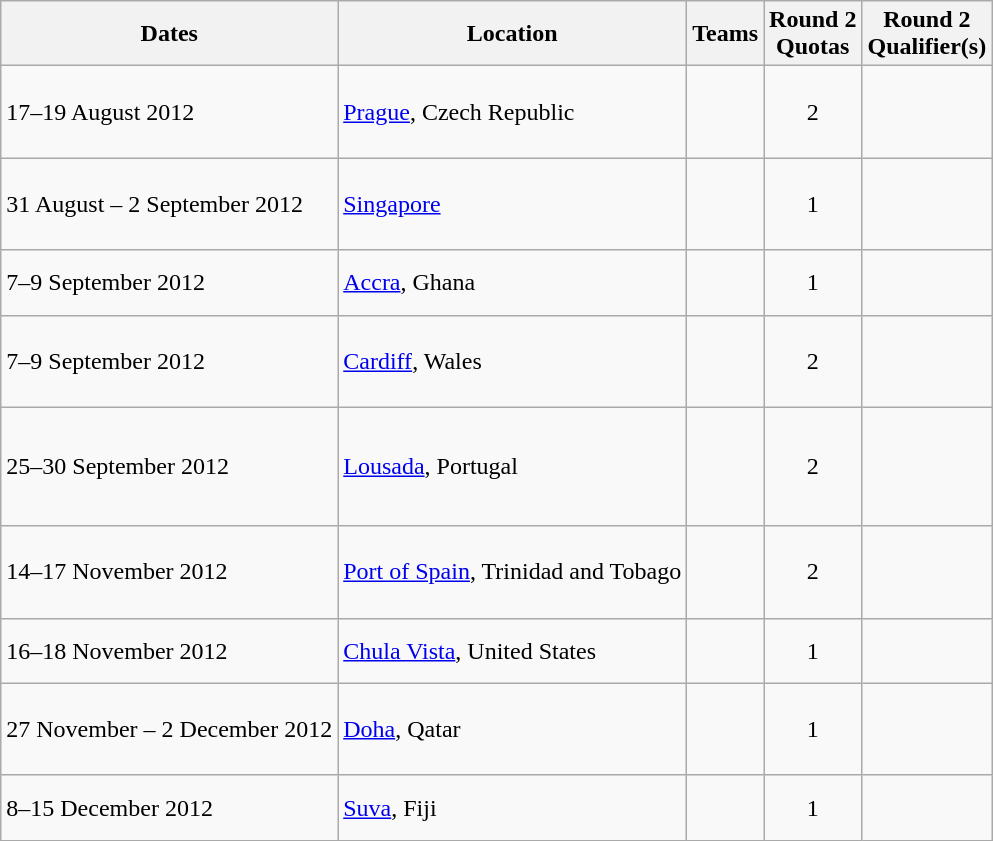<table class=wikitable>
<tr>
<th>Dates</th>
<th>Location</th>
<th>Teams</th>
<th>Round 2<br>Quotas</th>
<th>Round 2<br>Qualifier(s)</th>
</tr>
<tr>
<td>17–19 August 2012</td>
<td><a href='#'>Prague</a>, Czech Republic</td>
<td><br><br><br></td>
<td align=center>2</td>
<td><br></td>
</tr>
<tr>
<td>31 August – 2 September 2012</td>
<td><a href='#'>Singapore</a></td>
<td><br><br><br></td>
<td align=center>1</td>
<td></td>
</tr>
<tr>
<td>7–9 September 2012</td>
<td><a href='#'>Accra</a>, Ghana</td>
<td><br><br></td>
<td align=center>1</td>
<td></td>
</tr>
<tr>
<td>7–9 September 2012</td>
<td><a href='#'>Cardiff</a>, Wales</td>
<td><br><br><br></td>
<td align=center>2</td>
<td><br></td>
</tr>
<tr>
<td>25–30 September 2012</td>
<td><a href='#'>Lousada</a>, Portugal</td>
<td><br><br><br><br></td>
<td align=center>2</td>
<td><br></td>
</tr>
<tr>
<td>14–17 November 2012</td>
<td><a href='#'>Port of Spain</a>, Trinidad and Tobago</td>
<td><br><br><br></td>
<td align=center>2</td>
<td><br></td>
</tr>
<tr>
<td>16–18 November 2012</td>
<td><a href='#'>Chula Vista</a>, United States</td>
<td><br><br></td>
<td align=center>1</td>
<td></td>
</tr>
<tr>
<td>27 November – 2 December 2012</td>
<td><a href='#'>Doha</a>, Qatar</td>
<td><br><br><br></td>
<td align=center>1</td>
<td></td>
</tr>
<tr>
<td>8–15 December 2012</td>
<td><a href='#'>Suva</a>, Fiji</td>
<td><br><br></td>
<td align=center>1</td>
<td></td>
</tr>
</table>
